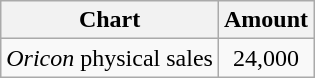<table class="wikitable">
<tr>
<th>Chart</th>
<th>Amount</th>
</tr>
<tr>
<td><em>Oricon</em> physical sales</td>
<td align="center">24,000</td>
</tr>
</table>
